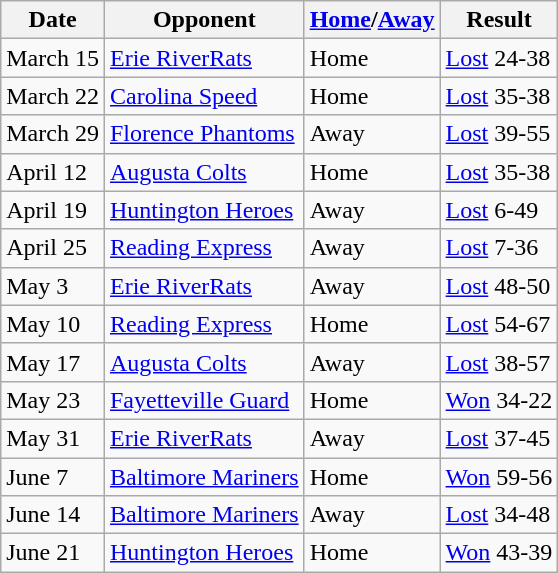<table class="wikitable">
<tr>
<th>Date</th>
<th>Opponent</th>
<th><a href='#'>Home</a>/<a href='#'>Away</a></th>
<th>Result</th>
</tr>
<tr>
<td>March 15</td>
<td><a href='#'>Erie RiverRats</a></td>
<td>Home</td>
<td><a href='#'>Lost</a> 24-38</td>
</tr>
<tr>
<td>March 22</td>
<td><a href='#'>Carolina Speed</a></td>
<td>Home</td>
<td><a href='#'>Lost</a> 35-38</td>
</tr>
<tr>
<td>March 29</td>
<td><a href='#'>Florence Phantoms</a></td>
<td>Away</td>
<td><a href='#'>Lost</a> 39-55</td>
</tr>
<tr>
<td>April 12</td>
<td><a href='#'>Augusta Colts</a></td>
<td>Home</td>
<td><a href='#'>Lost</a> 35-38</td>
</tr>
<tr>
<td>April 19</td>
<td><a href='#'>Huntington Heroes</a></td>
<td>Away</td>
<td><a href='#'>Lost</a> 6-49</td>
</tr>
<tr>
<td>April 25</td>
<td><a href='#'>Reading Express</a></td>
<td>Away</td>
<td><a href='#'>Lost</a> 7-36</td>
</tr>
<tr>
<td>May 3</td>
<td><a href='#'>Erie RiverRats</a></td>
<td>Away</td>
<td><a href='#'>Lost</a> 48-50</td>
</tr>
<tr>
<td>May 10</td>
<td><a href='#'>Reading Express</a></td>
<td>Home</td>
<td><a href='#'>Lost</a> 54-67</td>
</tr>
<tr>
<td>May 17</td>
<td><a href='#'>Augusta Colts</a></td>
<td>Away</td>
<td><a href='#'>Lost</a> 38-57</td>
</tr>
<tr>
<td>May 23</td>
<td><a href='#'>Fayetteville Guard</a></td>
<td>Home</td>
<td><a href='#'>Won</a> 34-22</td>
</tr>
<tr>
<td>May 31</td>
<td><a href='#'>Erie RiverRats</a></td>
<td>Away</td>
<td><a href='#'>Lost</a> 37-45</td>
</tr>
<tr>
<td>June 7</td>
<td><a href='#'>Baltimore Mariners</a></td>
<td>Home</td>
<td><a href='#'>Won</a> 59-56</td>
</tr>
<tr>
<td>June 14</td>
<td><a href='#'>Baltimore Mariners</a></td>
<td>Away</td>
<td><a href='#'>Lost</a> 34-48</td>
</tr>
<tr>
<td>June 21</td>
<td><a href='#'>Huntington Heroes</a></td>
<td>Home</td>
<td><a href='#'>Won</a> 43-39</td>
</tr>
</table>
